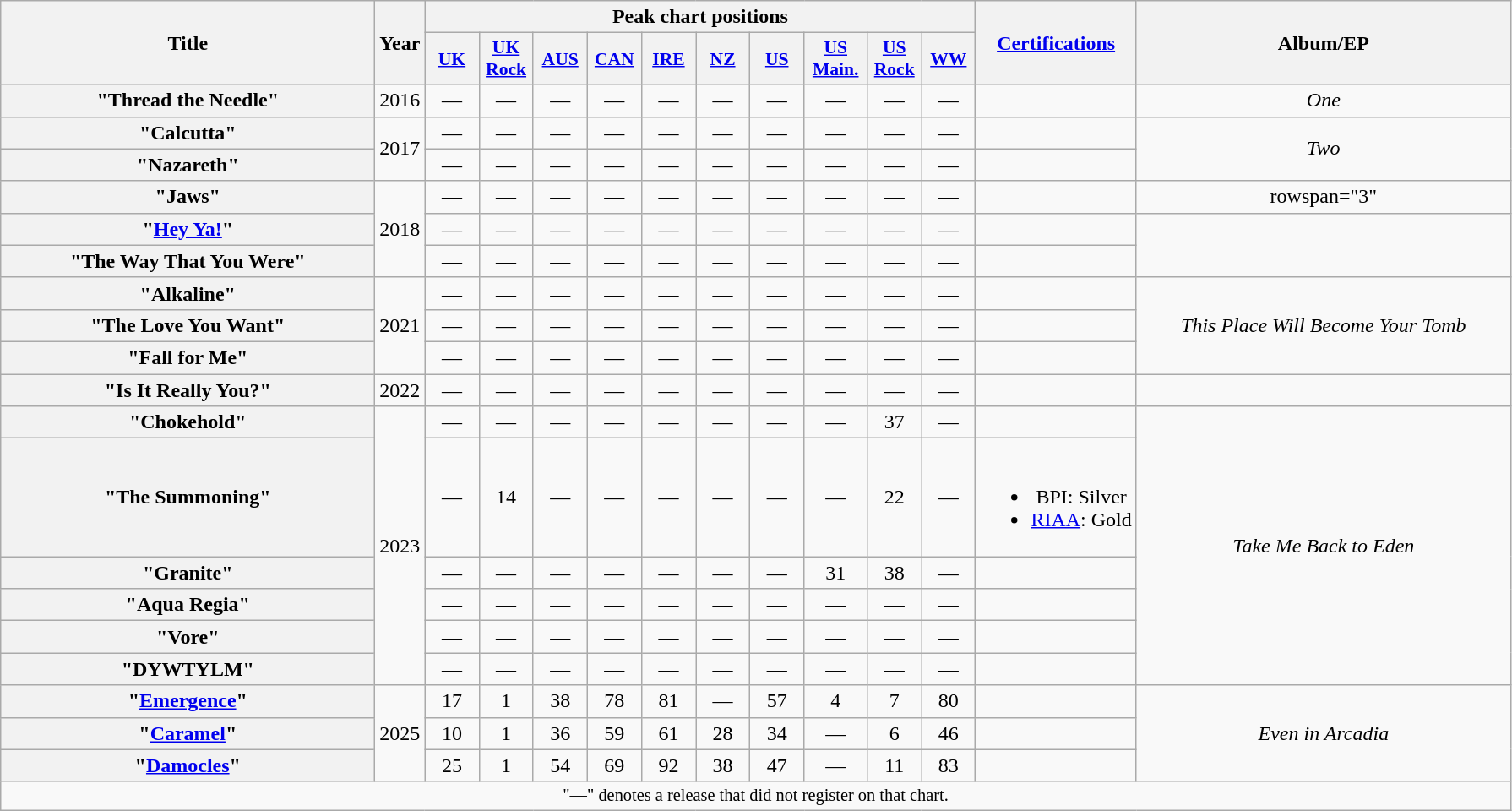<table class="wikitable plainrowheaders" style="text-align:center;">
<tr>
<th scope="col" rowspan="2" style="width:18em;">Title</th>
<th scope="col" rowspan="2">Year</th>
<th scope="col" colspan="10">Peak chart positions</th>
<th scope="col" rowspan="2"><a href='#'>Certifications</a></th>
<th scope="col" rowspan="2" style="width:18em;">Album/EP</th>
</tr>
<tr>
<th scope="col" style="width:2.5em;font-size:90%;"><a href='#'>UK</a><br></th>
<th scope="col" style="width:2.5em;font-size:90%;"><a href='#'>UK<br>Rock</a><br></th>
<th scope="col" style="width:2.5em;font-size:90%;"><a href='#'>AUS</a><br></th>
<th scope="col" style="width:2.5em;font-size:90%;"><a href='#'>CAN</a><br></th>
<th scope="col" style="width:2.5em;font-size:90%;"><a href='#'>IRE</a><br></th>
<th scope="col" style="width:2.5em;font-size:90%;"><a href='#'>NZ</a><br></th>
<th scope="col" style="width:2.5em;font-size:90%;"><a href='#'>US</a><br></th>
<th scope="col" style="width:3em;font-size:90%;"><a href='#'>US<br>Main.</a><br></th>
<th scope="col" style="width:2.5em;font-size:90%;"><a href='#'>US<br>Rock</a><br></th>
<th scope="col" style="width:2.5em;font-size:90%;"><a href='#'>WW</a><br></th>
</tr>
<tr>
<th scope="row">"Thread the Needle"</th>
<td>2016</td>
<td>—</td>
<td>—</td>
<td>—</td>
<td>—</td>
<td>—</td>
<td>—</td>
<td>—</td>
<td>—</td>
<td>—</td>
<td>—</td>
<td></td>
<td><em>One</em></td>
</tr>
<tr>
<th scope="row">"Calcutta"</th>
<td rowspan="2">2017</td>
<td>—</td>
<td>—</td>
<td>—</td>
<td>—</td>
<td>—</td>
<td>—</td>
<td>—</td>
<td>—</td>
<td>—</td>
<td>—</td>
<td></td>
<td rowspan="2"><em>Two</em></td>
</tr>
<tr>
<th scope="row">"Nazareth"</th>
<td>—</td>
<td>—</td>
<td>—</td>
<td>—</td>
<td>—</td>
<td>—</td>
<td>—</td>
<td>—</td>
<td>—</td>
<td>—</td>
<td></td>
</tr>
<tr>
<th scope="row">"Jaws"</th>
<td rowspan="3">2018</td>
<td>—</td>
<td>—</td>
<td>—</td>
<td>—</td>
<td>—</td>
<td>—</td>
<td>—</td>
<td>—</td>
<td>—</td>
<td>—</td>
<td></td>
<td>rowspan="3" </td>
</tr>
<tr>
<th scope="row">"<a href='#'>Hey Ya!</a>"<br></th>
<td>—</td>
<td>—</td>
<td>—</td>
<td>—</td>
<td>—</td>
<td>—</td>
<td>—</td>
<td>—</td>
<td>—</td>
<td>—</td>
<td></td>
</tr>
<tr>
<th scope="row">"The Way That You Were"</th>
<td>—</td>
<td>—</td>
<td>—</td>
<td>—</td>
<td>—</td>
<td>—</td>
<td>—</td>
<td>—</td>
<td>—</td>
<td>—</td>
<td></td>
</tr>
<tr>
<th scope="row">"Alkaline"</th>
<td rowspan="3">2021</td>
<td>—</td>
<td>—</td>
<td>—</td>
<td>—</td>
<td>—</td>
<td>—</td>
<td>—</td>
<td>—</td>
<td>—</td>
<td>—</td>
<td></td>
<td rowspan="3"><em>This Place Will Become Your Tomb</em></td>
</tr>
<tr>
<th scope="row">"The Love You Want"</th>
<td>—</td>
<td>—</td>
<td>—</td>
<td>—</td>
<td>—</td>
<td>—</td>
<td>—</td>
<td>—</td>
<td>—</td>
<td>—</td>
<td></td>
</tr>
<tr>
<th scope="row">"Fall for Me"</th>
<td>—</td>
<td>—</td>
<td>—</td>
<td>—</td>
<td>—</td>
<td>—</td>
<td>—</td>
<td>—</td>
<td>—</td>
<td>—</td>
<td></td>
</tr>
<tr>
<th scope="row">"Is It Really You?"<br></th>
<td>2022</td>
<td>—</td>
<td>—</td>
<td>—</td>
<td>—</td>
<td>—</td>
<td>—</td>
<td>—</td>
<td>—</td>
<td>—</td>
<td>—</td>
<td></td>
<td></td>
</tr>
<tr>
<th scope="row">"Chokehold"</th>
<td rowspan="6">2023</td>
<td>—</td>
<td>—</td>
<td>—</td>
<td>—</td>
<td>—</td>
<td>—</td>
<td>—</td>
<td>—</td>
<td>37</td>
<td>—</td>
<td></td>
<td rowspan="6"><em>Take Me Back to Eden</em></td>
</tr>
<tr>
<th scope="row">"The Summoning"</th>
<td>—</td>
<td>14</td>
<td>—</td>
<td>—</td>
<td>—</td>
<td>—</td>
<td>—</td>
<td>—</td>
<td>22</td>
<td>—</td>
<td><br><ul><li>BPI: Silver</li><li><a href='#'>RIAA</a>: Gold</li></ul></td>
</tr>
<tr>
<th scope="row">"Granite"</th>
<td>—</td>
<td>—</td>
<td>—</td>
<td>—</td>
<td>—</td>
<td>—</td>
<td>—</td>
<td>31</td>
<td>38</td>
<td>—</td>
<td></td>
</tr>
<tr>
<th scope="row">"Aqua Regia"</th>
<td>—</td>
<td>—</td>
<td>—</td>
<td>—</td>
<td>—</td>
<td>—</td>
<td>—</td>
<td>—</td>
<td>—</td>
<td>—</td>
<td></td>
</tr>
<tr>
<th scope="row">"Vore"</th>
<td>—</td>
<td>—</td>
<td>—</td>
<td>—</td>
<td>—</td>
<td>—</td>
<td>—</td>
<td>—</td>
<td>—</td>
<td>—</td>
<td></td>
</tr>
<tr>
<th scope="row">"DYWTYLM"</th>
<td>—</td>
<td>—</td>
<td>—</td>
<td>—</td>
<td>—</td>
<td>—</td>
<td>—</td>
<td>—</td>
<td>—</td>
<td>—</td>
<td></td>
</tr>
<tr>
<th scope="row">"<a href='#'>Emergence</a>"</th>
<td rowspan="3">2025</td>
<td>17</td>
<td>1</td>
<td>38</td>
<td>78</td>
<td>81</td>
<td>—</td>
<td>57</td>
<td>4</td>
<td>7</td>
<td>80</td>
<td></td>
<td rowspan="3"><em>Even in Arcadia</em></td>
</tr>
<tr>
<th scope="row">"<a href='#'>Caramel</a>"</th>
<td>10</td>
<td>1</td>
<td>36</td>
<td>59</td>
<td>61</td>
<td>28</td>
<td>34</td>
<td>—</td>
<td>6</td>
<td>46</td>
<td></td>
</tr>
<tr>
<th scope="row">"<a href='#'>Damocles</a>"</th>
<td>25</td>
<td>1</td>
<td>54</td>
<td>69</td>
<td>92</td>
<td>38</td>
<td>47</td>
<td>—</td>
<td>11</td>
<td>83</td>
<td></td>
</tr>
<tr>
<td colspan="14" align="center" style="font-size: 85%">"—" denotes a release that did not register on that chart.</td>
</tr>
</table>
